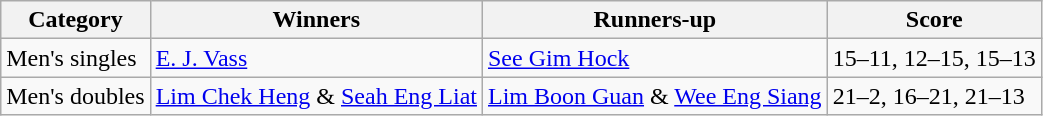<table class="wikitable">
<tr>
<th>Category</th>
<th>Winners</th>
<th>Runners-up</th>
<th>Score</th>
</tr>
<tr>
<td>Men's singles</td>
<td> <a href='#'>E. J. Vass</a></td>
<td> <a href='#'>See Gim Hock</a></td>
<td>15–11, 12–15, 15–13</td>
</tr>
<tr>
<td>Men's doubles</td>
<td> <a href='#'>Lim Chek Heng</a> & <a href='#'>Seah Eng Liat</a></td>
<td> <a href='#'>Lim Boon Guan</a> & <a href='#'>Wee Eng Siang</a></td>
<td>21–2, 16–21, 21–13</td>
</tr>
</table>
